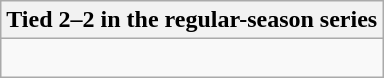<table class="wikitable collapsible collapsed">
<tr>
<th>Tied 2–2 in the regular-season series</th>
</tr>
<tr>
<td><br>


</td>
</tr>
</table>
